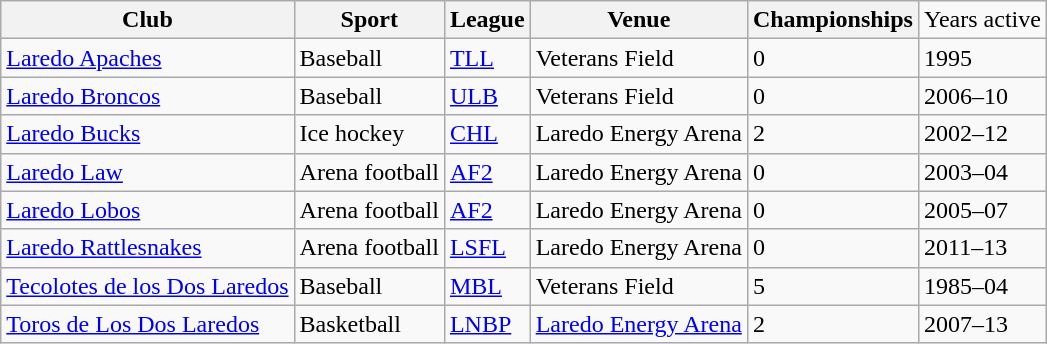<table class="wikitable">
<tr>
<th>Club</th>
<th>Sport</th>
<th>League</th>
<th>Venue</th>
<th>Championships</th>
<td>Years active</td>
</tr>
<tr>
<td><a href='#'>Laredo Apaches</a></td>
<td>Baseball</td>
<td><a href='#'>TLL</a></td>
<td>Veterans Field</td>
<td>0</td>
<td>1995</td>
</tr>
<tr>
<td><a href='#'>Laredo Broncos</a></td>
<td>Baseball</td>
<td><a href='#'>ULB</a></td>
<td>Veterans Field</td>
<td>0</td>
<td>2006–10</td>
</tr>
<tr>
<td><a href='#'>Laredo Bucks</a></td>
<td>Ice hockey</td>
<td><a href='#'>CHL</a></td>
<td>Laredo Energy Arena</td>
<td>2</td>
<td>2002–12</td>
</tr>
<tr>
<td><a href='#'>Laredo Law</a></td>
<td>Arena football</td>
<td><a href='#'>AF2</a></td>
<td>Laredo Energy Arena</td>
<td>0</td>
<td>2003–04</td>
</tr>
<tr>
<td><a href='#'>Laredo Lobos</a></td>
<td>Arena football</td>
<td><a href='#'>AF2</a></td>
<td>Laredo Energy Arena</td>
<td>0</td>
<td>2005–07</td>
</tr>
<tr>
<td><a href='#'>Laredo Rattlesnakes</a></td>
<td>Arena football</td>
<td><a href='#'>LSFL</a></td>
<td>Laredo Energy Arena</td>
<td>0</td>
<td>2011–13</td>
</tr>
<tr>
<td><a href='#'>Tecolotes de los Dos Laredos</a></td>
<td>Baseball</td>
<td><a href='#'>MBL</a></td>
<td>Veterans Field</td>
<td>5</td>
<td>1985–04</td>
</tr>
<tr>
<td><a href='#'>Toros de Los Dos Laredos</a></td>
<td>Basketball</td>
<td><a href='#'>LNBP</a></td>
<td><a href='#'>Laredo Energy Arena</a></td>
<td>2</td>
<td>2007–13</td>
</tr>
</table>
